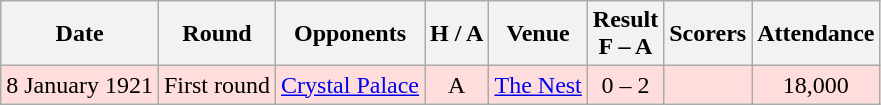<table class="wikitable" style="text-align:center">
<tr>
<th>Date</th>
<th>Round</th>
<th>Opponents</th>
<th>H / A</th>
<th>Venue</th>
<th>Result<br>F – A</th>
<th>Scorers</th>
<th>Attendance</th>
</tr>
<tr bgcolor="#ffdddd">
<td>8 January 1921</td>
<td>First round</td>
<td><a href='#'>Crystal Palace</a></td>
<td>A</td>
<td><a href='#'>The Nest</a></td>
<td>0 – 2</td>
<td></td>
<td>18,000</td>
</tr>
</table>
